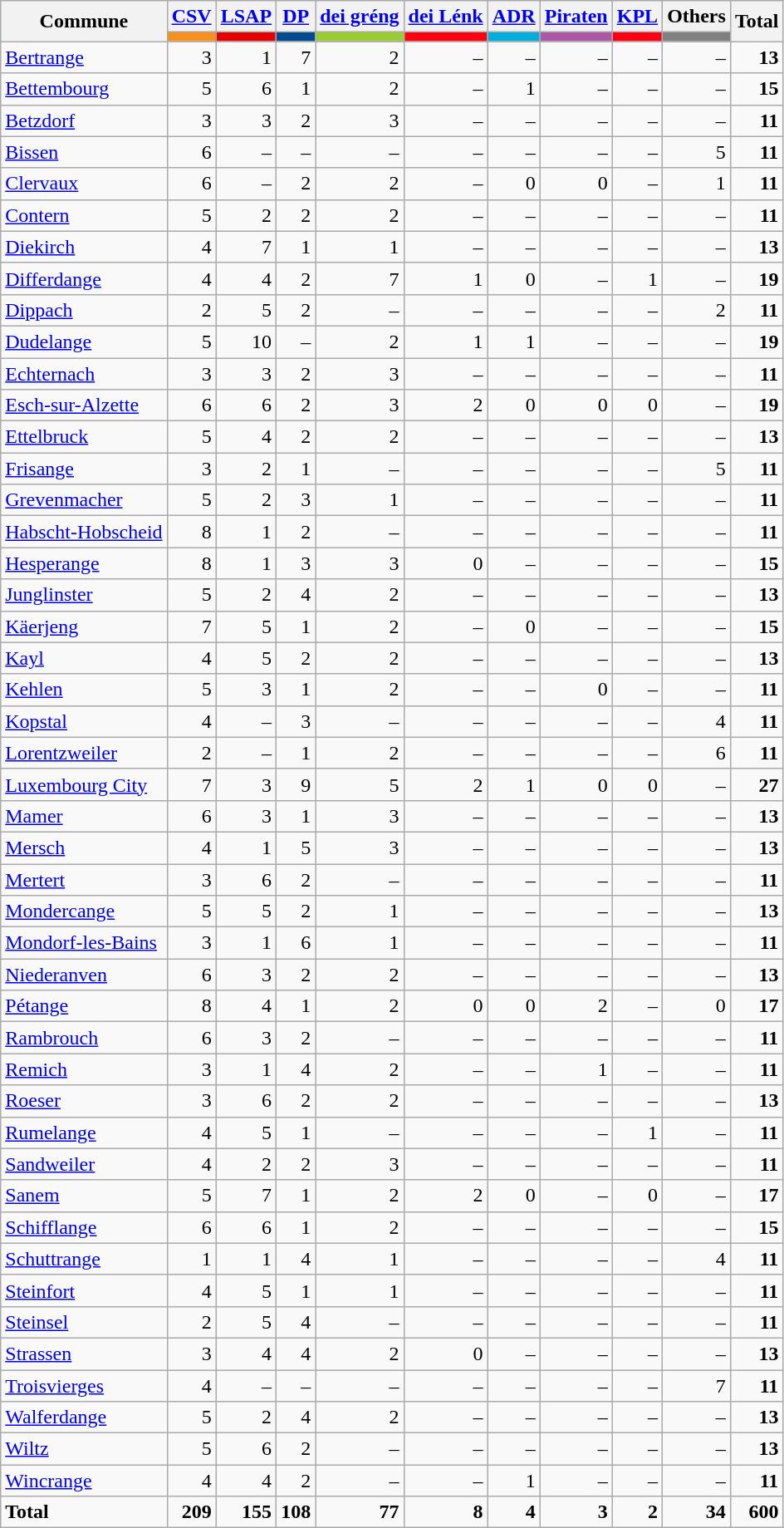<table class="wikitable sortable">
<tr>
<th rowspan=2>Commune</th>
<th><a href='#'>CSV</a></th>
<th><a href='#'>LSAP</a></th>
<th><a href='#'>DP</a></th>
<th><a href='#'>dei gréng</a></th>
<th><a href='#'>dei Lénk</a></th>
<th><a href='#'>ADR</a></th>
<th><a href='#'>Piraten</a></th>
<th><a href='#'>KPL</a></th>
<th>Others</th>
<th rowspan=2 style="text-align: right;">Total</th>
</tr>
<tr>
<th style=background-color:#F7911D></th>
<th style=background-color:#E50000></th>
<th style=background-color:#004A90></th>
<th style=background-color:#99CC33></th>
<th style=background-color:#FD0110></th>
<th style=background-color:#00ADDC></th>
<th style=background-color:#AB58A8></th>
<th style=background-color:#FD0110></th>
<th style=background-color:#808080></th>
</tr>
<tr>
<td><a href='#'>Bertrange</a></td>
<td style="text-align: right;">3</td>
<td style="text-align: right;">1</td>
<td style="text-align: right;">7</td>
<td style="text-align: right;">2</td>
<td style="text-align: right;">–</td>
<td style="text-align: right;">–</td>
<td style="text-align: right;">–</td>
<td style="text-align: right;">–</td>
<td style="text-align: right;">–</td>
<td style="text-align: right; font-weight: bold;">13</td>
</tr>
<tr>
<td><a href='#'>Bettembourg</a></td>
<td style="text-align: right;">5</td>
<td style="text-align: right;">6</td>
<td style="text-align: right;">1</td>
<td style="text-align: right;">2</td>
<td style="text-align: right;">–</td>
<td style="text-align: right;">1</td>
<td style="text-align: right;">–</td>
<td style="text-align: right;">–</td>
<td style="text-align: right;">–</td>
<td style="text-align: right; font-weight: bold;">15</td>
</tr>
<tr>
<td><a href='#'>Betzdorf</a></td>
<td style="text-align: right;">3</td>
<td style="text-align: right;">3</td>
<td style="text-align: right;">2</td>
<td style="text-align: right;">3</td>
<td style="text-align: right;">–</td>
<td style="text-align: right;">–</td>
<td style="text-align: right;">–</td>
<td style="text-align: right;">–</td>
<td style="text-align: right;">–</td>
<td style="text-align: right; font-weight: bold;">11</td>
</tr>
<tr>
<td><a href='#'>Bissen</a></td>
<td style="text-align: right;">6</td>
<td style="text-align: right;">–</td>
<td style="text-align: right;">–</td>
<td style="text-align: right;">–</td>
<td style="text-align: right;">–</td>
<td style="text-align: right;">–</td>
<td style="text-align: right;">–</td>
<td style="text-align: right;">–</td>
<td style="text-align: right;">5</td>
<td style="text-align: right; font-weight: bold;">11</td>
</tr>
<tr>
<td><a href='#'>Clervaux</a></td>
<td style="text-align: right;">6</td>
<td style="text-align: right;">–</td>
<td style="text-align: right;">2</td>
<td style="text-align: right;">2</td>
<td style="text-align: right;">–</td>
<td style="text-align: right;">0</td>
<td style="text-align: right;">0</td>
<td style="text-align: right;">–</td>
<td style="text-align: right;">1</td>
<td style="text-align: right; font-weight: bold;">11</td>
</tr>
<tr>
<td><a href='#'>Contern</a></td>
<td style="text-align: right;">5</td>
<td style="text-align: right;">2</td>
<td style="text-align: right;">2</td>
<td style="text-align: right;">2</td>
<td style="text-align: right;">–</td>
<td style="text-align: right;">–</td>
<td style="text-align: right;">–</td>
<td style="text-align: right;">–</td>
<td style="text-align: right;">–</td>
<td style="text-align: right; font-weight: bold;">11</td>
</tr>
<tr>
<td><a href='#'>Diekirch</a></td>
<td style="text-align: right;">4</td>
<td style="text-align: right;">7</td>
<td style="text-align: right;">1</td>
<td style="text-align: right;">1</td>
<td style="text-align: right;">–</td>
<td style="text-align: right;">–</td>
<td style="text-align: right;">–</td>
<td style="text-align: right;">–</td>
<td style="text-align: right;">–</td>
<td style="text-align: right; font-weight: bold;">13</td>
</tr>
<tr>
<td><a href='#'>Differdange</a></td>
<td style="text-align: right;">4</td>
<td style="text-align: right;">4</td>
<td style="text-align: right;">2</td>
<td style="text-align: right;">7</td>
<td style="text-align: right;">1</td>
<td style="text-align: right;">0</td>
<td style="text-align: right;">–</td>
<td style="text-align: right;">1</td>
<td style="text-align: right;">–</td>
<td style="text-align: right; font-weight: bold;">19</td>
</tr>
<tr>
<td><a href='#'>Dippach</a></td>
<td style="text-align: right;">2</td>
<td style="text-align: right;">5</td>
<td style="text-align: right;">2</td>
<td style="text-align: right;">–</td>
<td style="text-align: right;">–</td>
<td style="text-align: right;">–</td>
<td style="text-align: right;">–</td>
<td style="text-align: right;">–</td>
<td style="text-align: right;">2</td>
<td style="text-align: right; font-weight: bold;">11</td>
</tr>
<tr>
<td><a href='#'>Dudelange</a></td>
<td style="text-align: right;">5</td>
<td style="text-align: right;">10</td>
<td style="text-align: right;">–</td>
<td style="text-align: right;">2</td>
<td style="text-align: right;">1</td>
<td style="text-align: right;">1</td>
<td style="text-align: right;">–</td>
<td style="text-align: right;">–</td>
<td style="text-align: right;">–</td>
<td style="text-align: right; font-weight: bold;">19</td>
</tr>
<tr>
<td><a href='#'>Echternach</a></td>
<td style="text-align: right;">3</td>
<td style="text-align: right;">3</td>
<td style="text-align: right;">2</td>
<td style="text-align: right;">3</td>
<td style="text-align: right;">–</td>
<td style="text-align: right;">–</td>
<td style="text-align: right;">–</td>
<td style="text-align: right;">–</td>
<td style="text-align: right;">–</td>
<td style="text-align: right; font-weight: bold;">11</td>
</tr>
<tr>
<td><a href='#'>Esch-sur-Alzette</a></td>
<td style="text-align: right;">6</td>
<td style="text-align: right;">6</td>
<td style="text-align: right;">2</td>
<td style="text-align: right;">3</td>
<td style="text-align: right;">2</td>
<td style="text-align: right;">0</td>
<td style="text-align: right;">0</td>
<td style="text-align: right;">0</td>
<td style="text-align: right;">–</td>
<td style="text-align: right; font-weight: bold;">19</td>
</tr>
<tr>
<td><a href='#'>Ettelbruck</a></td>
<td style="text-align: right;">5</td>
<td style="text-align: right;">4</td>
<td style="text-align: right;">2</td>
<td style="text-align: right;">2</td>
<td style="text-align: right;">–</td>
<td style="text-align: right;">–</td>
<td style="text-align: right;">–</td>
<td style="text-align: right;">–</td>
<td style="text-align: right;">–</td>
<td style="text-align: right; font-weight: bold;">13</td>
</tr>
<tr>
<td><a href='#'>Frisange</a></td>
<td style="text-align: right;">3</td>
<td style="text-align: right;">2</td>
<td style="text-align: right;">1</td>
<td style="text-align: right;">–</td>
<td style="text-align: right;">–</td>
<td style="text-align: right;">–</td>
<td style="text-align: right;">–</td>
<td style="text-align: right;">–</td>
<td style="text-align: right;">5</td>
<td style="text-align: right; font-weight: bold;">11</td>
</tr>
<tr>
<td><a href='#'>Grevenmacher</a></td>
<td style="text-align: right;">5</td>
<td style="text-align: right;">2</td>
<td style="text-align: right;">3</td>
<td style="text-align: right;">1</td>
<td style="text-align: right;">–</td>
<td style="text-align: right;">–</td>
<td style="text-align: right;">–</td>
<td style="text-align: right;">–</td>
<td style="text-align: right;">–</td>
<td style="text-align: right; font-weight: bold;">11</td>
</tr>
<tr>
<td><a href='#'>Habscht-Hobscheid</a></td>
<td style="text-align: right;">8</td>
<td style="text-align: right;">1</td>
<td style="text-align: right;">2</td>
<td style="text-align: right;">–</td>
<td style="text-align: right;">–</td>
<td style="text-align: right;">–</td>
<td style="text-align: right;">–</td>
<td style="text-align: right;">–</td>
<td style="text-align: right;">–</td>
<td style="text-align: right; font-weight: bold;">11</td>
</tr>
<tr>
<td><a href='#'>Hesperange</a></td>
<td style="text-align: right;">8</td>
<td style="text-align: right;">1</td>
<td style="text-align: right;">3</td>
<td style="text-align: right;">3</td>
<td style="text-align: right;">0</td>
<td style="text-align: right;">–</td>
<td style="text-align: right;">–</td>
<td style="text-align: right;">–</td>
<td style="text-align: right;">–</td>
<td style="text-align: right; font-weight: bold;">15</td>
</tr>
<tr>
<td><a href='#'>Junglinster</a></td>
<td style="text-align: right;">5</td>
<td style="text-align: right;">2</td>
<td style="text-align: right;">4</td>
<td style="text-align: right;">2</td>
<td style="text-align: right;">–</td>
<td style="text-align: right;">–</td>
<td style="text-align: right;">–</td>
<td style="text-align: right;">–</td>
<td style="text-align: right;">–</td>
<td style="text-align: right; font-weight: bold;">13</td>
</tr>
<tr>
<td><a href='#'>Käerjeng</a></td>
<td style="text-align: right;">7</td>
<td style="text-align: right;">5</td>
<td style="text-align: right;">1</td>
<td style="text-align: right;">2</td>
<td style="text-align: right;">–</td>
<td style="text-align: right;">0</td>
<td style="text-align: right;">–</td>
<td style="text-align: right;">–</td>
<td style="text-align: right;">–</td>
<td style="text-align: right; font-weight: bold;">15</td>
</tr>
<tr>
<td><a href='#'>Kayl</a></td>
<td style="text-align: right;">4</td>
<td style="text-align: right;">5</td>
<td style="text-align: right;">2</td>
<td style="text-align: right;">2</td>
<td style="text-align: right;">–</td>
<td style="text-align: right;">–</td>
<td style="text-align: right;">–</td>
<td style="text-align: right;">–</td>
<td style="text-align: right;">–</td>
<td style="text-align: right; font-weight: bold;">13</td>
</tr>
<tr>
<td><a href='#'>Kehlen</a></td>
<td style="text-align: right;">5</td>
<td style="text-align: right;">3</td>
<td style="text-align: right;">1</td>
<td style="text-align: right;">2</td>
<td style="text-align: right;">–</td>
<td style="text-align: right;">–</td>
<td style="text-align: right;">0</td>
<td style="text-align: right;">–</td>
<td style="text-align: right;">–</td>
<td style="text-align: right; font-weight: bold;">11</td>
</tr>
<tr>
<td><a href='#'>Kopstal</a></td>
<td style="text-align: right;">4</td>
<td style="text-align: right;">–</td>
<td style="text-align: right;">3</td>
<td style="text-align: right;">–</td>
<td style="text-align: right;">–</td>
<td style="text-align: right;">–</td>
<td style="text-align: right;">–</td>
<td style="text-align: right;">–</td>
<td style="text-align: right;">4</td>
<td style="text-align: right; font-weight: bold;">11</td>
</tr>
<tr>
<td><a href='#'>Lorentzweiler</a></td>
<td style="text-align: right;">2</td>
<td style="text-align: right;">–</td>
<td style="text-align: right;">1</td>
<td style="text-align: right;">2</td>
<td style="text-align: right;">–</td>
<td style="text-align: right;">–</td>
<td style="text-align: right;">–</td>
<td style="text-align: right;">–</td>
<td style="text-align: right;">6</td>
<td style="text-align: right; font-weight: bold;">11</td>
</tr>
<tr>
<td><a href='#'>Luxembourg City</a></td>
<td style="text-align: right;">7</td>
<td style="text-align: right;">3</td>
<td style="text-align: right;">9</td>
<td style="text-align: right;">5</td>
<td style="text-align: right;">2</td>
<td style="text-align: right;">1</td>
<td style="text-align: right;">0</td>
<td style="text-align: right;">0</td>
<td style="text-align: right;">–</td>
<td style="text-align: right; font-weight: bold;">27</td>
</tr>
<tr>
<td><a href='#'>Mamer</a></td>
<td style="text-align: right;">6</td>
<td style="text-align: right;">3</td>
<td style="text-align: right;">1</td>
<td style="text-align: right;">3</td>
<td style="text-align: right;">–</td>
<td style="text-align: right;">–</td>
<td style="text-align: right;">–</td>
<td style="text-align: right;">–</td>
<td style="text-align: right;">–</td>
<td style="text-align: right; font-weight: bold;">13</td>
</tr>
<tr>
<td><a href='#'>Mersch</a></td>
<td style="text-align: right;">4</td>
<td style="text-align: right;">1</td>
<td style="text-align: right;">5</td>
<td style="text-align: right;">3</td>
<td style="text-align: right;">–</td>
<td style="text-align: right;">–</td>
<td style="text-align: right;">–</td>
<td style="text-align: right;">–</td>
<td style="text-align: right;">–</td>
<td style="text-align: right; font-weight: bold;">13</td>
</tr>
<tr>
<td><a href='#'>Mertert</a></td>
<td style="text-align: right;">3</td>
<td style="text-align: right;">6</td>
<td style="text-align: right;">2</td>
<td style="text-align: right;">–</td>
<td style="text-align: right;">–</td>
<td style="text-align: right;">–</td>
<td style="text-align: right;">–</td>
<td style="text-align: right;">–</td>
<td style="text-align: right;">–</td>
<td style="text-align: right; font-weight: bold;">11</td>
</tr>
<tr>
<td><a href='#'>Mondercange</a></td>
<td style="text-align: right;">5</td>
<td style="text-align: right;">5</td>
<td style="text-align: right;">2</td>
<td style="text-align: right;">1</td>
<td style="text-align: right;">–</td>
<td style="text-align: right;">–</td>
<td style="text-align: right;">–</td>
<td style="text-align: right;">–</td>
<td style="text-align: right;">–</td>
<td style="text-align: right; font-weight: bold;">13</td>
</tr>
<tr>
<td><a href='#'>Mondorf-les-Bains</a></td>
<td style="text-align: right;">3</td>
<td style="text-align: right;">1</td>
<td style="text-align: right;">6</td>
<td style="text-align: right;">1</td>
<td style="text-align: right;">–</td>
<td style="text-align: right;">–</td>
<td style="text-align: right;">–</td>
<td style="text-align: right;">–</td>
<td style="text-align: right;">–</td>
<td style="text-align: right; font-weight: bold;">11</td>
</tr>
<tr>
<td><a href='#'>Niederanven</a></td>
<td style="text-align: right;">6</td>
<td style="text-align: right;">3</td>
<td style="text-align: right;">2</td>
<td style="text-align: right;">2</td>
<td style="text-align: right;">–</td>
<td style="text-align: right;">–</td>
<td style="text-align: right;">–</td>
<td style="text-align: right;">–</td>
<td style="text-align: right;">–</td>
<td style="text-align: right; font-weight: bold;">13</td>
</tr>
<tr>
<td><a href='#'>Pétange</a></td>
<td style="text-align: right;">8</td>
<td style="text-align: right;">4</td>
<td style="text-align: right;">1</td>
<td style="text-align: right;">2</td>
<td style="text-align: right;">0</td>
<td style="text-align: right;">0</td>
<td style="text-align: right;">2</td>
<td style="text-align: right;">–</td>
<td style="text-align: right;">0</td>
<td style="text-align: right; font-weight: bold;">17</td>
</tr>
<tr>
<td><a href='#'>Rambrouch</a></td>
<td style="text-align: right;">6</td>
<td style="text-align: right;">3</td>
<td style="text-align: right;">2</td>
<td style="text-align: right;">–</td>
<td style="text-align: right;">–</td>
<td style="text-align: right;">–</td>
<td style="text-align: right;">–</td>
<td style="text-align: right;">–</td>
<td style="text-align: right;">–</td>
<td style="text-align: right; font-weight: bold;">11</td>
</tr>
<tr>
<td><a href='#'>Remich</a></td>
<td style="text-align: right;">3</td>
<td style="text-align: right;">1</td>
<td style="text-align: right;">4</td>
<td style="text-align: right;">2</td>
<td style="text-align: right;">–</td>
<td style="text-align: right;">–</td>
<td style="text-align: right;">1</td>
<td style="text-align: right;">–</td>
<td style="text-align: right;">–</td>
<td style="text-align: right; font-weight: bold;">11</td>
</tr>
<tr>
<td><a href='#'>Roeser</a></td>
<td style="text-align: right;">3</td>
<td style="text-align: right;">6</td>
<td style="text-align: right;">2</td>
<td style="text-align: right;">2</td>
<td style="text-align: right;">–</td>
<td style="text-align: right;">–</td>
<td style="text-align: right;">–</td>
<td style="text-align: right;">–</td>
<td style="text-align: right;">–</td>
<td style="text-align: right; font-weight: bold;">13</td>
</tr>
<tr>
<td><a href='#'>Rumelange</a></td>
<td style="text-align: right;">4</td>
<td style="text-align: right;">5</td>
<td style="text-align: right;">1</td>
<td style="text-align: right;">–</td>
<td style="text-align: right;">–</td>
<td style="text-align: right;">–</td>
<td style="text-align: right;">–</td>
<td style="text-align: right;">1</td>
<td style="text-align: right;">–</td>
<td style="text-align: right; font-weight: bold;">11</td>
</tr>
<tr>
<td><a href='#'>Sandweiler</a></td>
<td style="text-align: right;">4</td>
<td style="text-align: right;">2</td>
<td style="text-align: right;">2</td>
<td style="text-align: right;">3</td>
<td style="text-align: right;">–</td>
<td style="text-align: right;">–</td>
<td style="text-align: right;">–</td>
<td style="text-align: right;">–</td>
<td style="text-align: right;">–</td>
<td style="text-align: right; font-weight: bold;">11</td>
</tr>
<tr>
<td><a href='#'>Sanem</a></td>
<td style="text-align: right;">5</td>
<td style="text-align: right;">7</td>
<td style="text-align: right;">1</td>
<td style="text-align: right;">2</td>
<td style="text-align: right;">2</td>
<td style="text-align: right;">0</td>
<td style="text-align: right;">–</td>
<td style="text-align: right;">0</td>
<td style="text-align: right;">–</td>
<td style="text-align: right; font-weight: bold;">17</td>
</tr>
<tr>
<td><a href='#'>Schifflange</a></td>
<td style="text-align: right;">6</td>
<td style="text-align: right;">6</td>
<td style="text-align: right;">1</td>
<td style="text-align: right;">2</td>
<td style="text-align: right;">–</td>
<td style="text-align: right;">–</td>
<td style="text-align: right;">–</td>
<td style="text-align: right;">–</td>
<td style="text-align: right;">–</td>
<td style="text-align: right; font-weight: bold;">15</td>
</tr>
<tr>
<td><a href='#'>Schuttrange</a></td>
<td style="text-align: right;">1</td>
<td style="text-align: right;">1</td>
<td style="text-align: right;">4</td>
<td style="text-align: right;">1</td>
<td style="text-align: right;">–</td>
<td style="text-align: right;">–</td>
<td style="text-align: right;">–</td>
<td style="text-align: right;">–</td>
<td style="text-align: right;">4</td>
<td style="text-align: right; font-weight: bold;">11</td>
</tr>
<tr>
<td><a href='#'>Steinfort</a></td>
<td style="text-align: right;">4</td>
<td style="text-align: right;">5</td>
<td style="text-align: right;">1</td>
<td style="text-align: right;">1</td>
<td style="text-align: right;">–</td>
<td style="text-align: right;">–</td>
<td style="text-align: right;">–</td>
<td style="text-align: right;">–</td>
<td style="text-align: right;">–</td>
<td style="text-align: right; font-weight: bold;">11</td>
</tr>
<tr>
<td><a href='#'>Steinsel</a></td>
<td style="text-align: right;">2</td>
<td style="text-align: right;">5</td>
<td style="text-align: right;">4</td>
<td style="text-align: right;">–</td>
<td style="text-align: right;">–</td>
<td style="text-align: right;">–</td>
<td style="text-align: right;">–</td>
<td style="text-align: right;">–</td>
<td style="text-align: right;">–</td>
<td style="text-align: right; font-weight: bold;">11</td>
</tr>
<tr>
<td><a href='#'>Strassen</a></td>
<td style="text-align: right;">3</td>
<td style="text-align: right;">4</td>
<td style="text-align: right;">4</td>
<td style="text-align: right;">2</td>
<td style="text-align: right;">0</td>
<td style="text-align: right;">–</td>
<td style="text-align: right;">–</td>
<td style="text-align: right;">–</td>
<td style="text-align: right;">–</td>
<td style="text-align: right; font-weight: bold;">13</td>
</tr>
<tr>
<td><a href='#'>Troisvierges</a></td>
<td style="text-align: right;">4</td>
<td style="text-align: right;">–</td>
<td style="text-align: right;">–</td>
<td style="text-align: right;">–</td>
<td style="text-align: right;">–</td>
<td style="text-align: right;">–</td>
<td style="text-align: right;">–</td>
<td style="text-align: right;">–</td>
<td style="text-align: right;">7</td>
<td style="text-align: right; font-weight: bold;">11</td>
</tr>
<tr>
<td><a href='#'>Walferdange</a></td>
<td style="text-align: right;">5</td>
<td style="text-align: right;">2</td>
<td style="text-align: right;">4</td>
<td style="text-align: right;">2</td>
<td style="text-align: right;">–</td>
<td style="text-align: right;">–</td>
<td style="text-align: right;">–</td>
<td style="text-align: right;">–</td>
<td style="text-align: right;">–</td>
<td style="text-align: right; font-weight: bold;">13</td>
</tr>
<tr>
<td><a href='#'>Wiltz</a></td>
<td style="text-align: right;">5</td>
<td style="text-align: right;">6</td>
<td style="text-align: right;">2</td>
<td style="text-align: right;">–</td>
<td style="text-align: right;">–</td>
<td style="text-align: right;">–</td>
<td style="text-align: right;">–</td>
<td style="text-align: right;">–</td>
<td style="text-align: right;">–</td>
<td style="text-align: right; font-weight: bold;">13</td>
</tr>
<tr>
<td><a href='#'>Wincrange</a></td>
<td style="text-align: right;">4</td>
<td style="text-align: right;">4</td>
<td style="text-align: right;">2</td>
<td style="text-align: right;">–</td>
<td style="text-align: right;">–</td>
<td style="text-align: right;">1</td>
<td style="text-align: right;">–</td>
<td style="text-align: right;">–</td>
<td style="text-align: right;">–</td>
<td style="text-align: right; font-weight: bold;">11</td>
</tr>
<tr>
<td style="font-weight: bold;">Total</td>
<td style="text-align: right; font-weight: bold;">209</td>
<td style="text-align: right; font-weight: bold;">155</td>
<td style="text-align: right; font-weight: bold;">108</td>
<td style="text-align: right; font-weight: bold;">77</td>
<td style="text-align: right; font-weight: bold;">8</td>
<td style="text-align: right; font-weight: bold;">4</td>
<td style="text-align: right; font-weight: bold;">3</td>
<td style="text-align: right; font-weight: bold;">2</td>
<td style="text-align: right; font-weight: bold;">34</td>
<td style="text-align: right; font-weight: bold;">600</td>
</tr>
</table>
